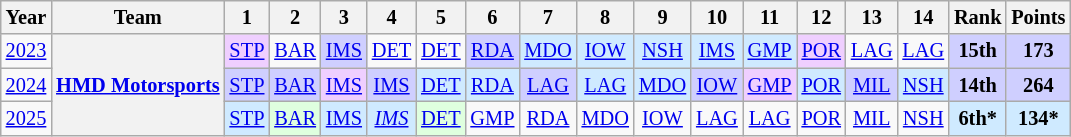<table class="wikitable" style="text-align:center; font-size:85%">
<tr>
<th>Year</th>
<th>Team</th>
<th>1</th>
<th>2</th>
<th>3</th>
<th>4</th>
<th>5</th>
<th>6</th>
<th>7</th>
<th>8</th>
<th>9</th>
<th>10</th>
<th>11</th>
<th>12</th>
<th>13</th>
<th>14</th>
<th>Rank</th>
<th>Points</th>
</tr>
<tr>
<td><a href='#'>2023</a></td>
<th rowspan="3"nowrap><a href='#'>HMD Motorsports</a></th>
<td style="background:#EFCFFF;"><a href='#'>STP</a><br></td>
<td style="background:#;"><a href='#'>BAR</a><br></td>
<td style="background:#cfcfff;"><a href='#'>IMS</a><br></td>
<td style="background:#;"><a href='#'>DET</a><br></td>
<td style="background:#;"><a href='#'>DET</a><br></td>
<td style="background:#CFCFFF;"><a href='#'>RDA</a><br></td>
<td style="background:#CFEAFF;"><a href='#'>MDO</a><br></td>
<td style="background:#CFEAFF;"><a href='#'>IOW</a><br></td>
<td style="background:#CFEAFF;"><a href='#'>NSH</a><br></td>
<td style="background:#CFEAFF;"><a href='#'>IMS</a><br></td>
<td style="background:#CFEAFF;"><a href='#'>GMP</a><br></td>
<td style="background:#EFCFFF;"><a href='#'>POR</a><br></td>
<td style="background:#;"><a href='#'>LAG</a><br></td>
<td style="background:#;"><a href='#'>LAG</a><br></td>
<th style="background:#CFCFFF;">15th</th>
<th style="background:#CFCFFF;">173</th>
</tr>
<tr>
<td><a href='#'>2024</a></td>
<td style="background:#cfcfff;"><a href='#'>STP</a><br></td>
<td style="background:#cfcfff;"><a href='#'>BAR</a><br></td>
<td style="background:#efcfff;"><a href='#'>IMS</a><br></td>
<td style="background:#cfcfff;"><a href='#'>IMS</a><br></td>
<td style="background:#CFEAFF;"><a href='#'>DET</a><br></td>
<td style="background:#CFEAFF;"><a href='#'>RDA</a><br></td>
<td style="background:#CFCFFF;"><a href='#'>LAG</a><br></td>
<td style="background:#CFEAFF;"><a href='#'>LAG</a><br></td>
<td style="background:#CFEAFF;"><a href='#'>MDO</a><br></td>
<td style="background:#CFCFFF;"><a href='#'>IOW</a><br></td>
<td style="background:#EFCFFF;"><a href='#'>GMP</a><br></td>
<td style="background:#CFEAFF;"><a href='#'>POR</a><br></td>
<td style="background:#CFCFFF;"><a href='#'>MIL</a><br></td>
<td style="background:#CFEAFF;"><a href='#'>NSH</a><br></td>
<th style="background:#cfcfff;">14th</th>
<th style="background:#cfcfff;">264</th>
</tr>
<tr>
<td><a href='#'>2025</a></td>
<td style="background:#CFEAFF;"><a href='#'>STP</a><br></td>
<td style="background:#DFFFDF;"><a href='#'>BAR</a><br></td>
<td style="background:#CFEAFF;"><a href='#'>IMS</a><br></td>
<td style="background:#CFEAFF;"><em><a href='#'>IMS</a></em><br></td>
<td style="background:#DFFFDF;"><a href='#'>DET</a><br></td>
<td style="background:#;"><a href='#'>GMP</a></td>
<td style="background:#;"><a href='#'>RDA</a></td>
<td style="background:#;"><a href='#'>MDO</a></td>
<td style="background:#;"><a href='#'>IOW</a></td>
<td style="background:#;"><a href='#'>LAG</a></td>
<td style="background:#;"><a href='#'>LAG</a></td>
<td style="background:#;"><a href='#'>POR</a></td>
<td style="background:#;"><a href='#'>MIL</a></td>
<td style="background:#;"><a href='#'>NSH</a></td>
<th style="background:#CFEAFF;">6th*</th>
<th style="background:#CFEAFF;">134*</th>
</tr>
</table>
